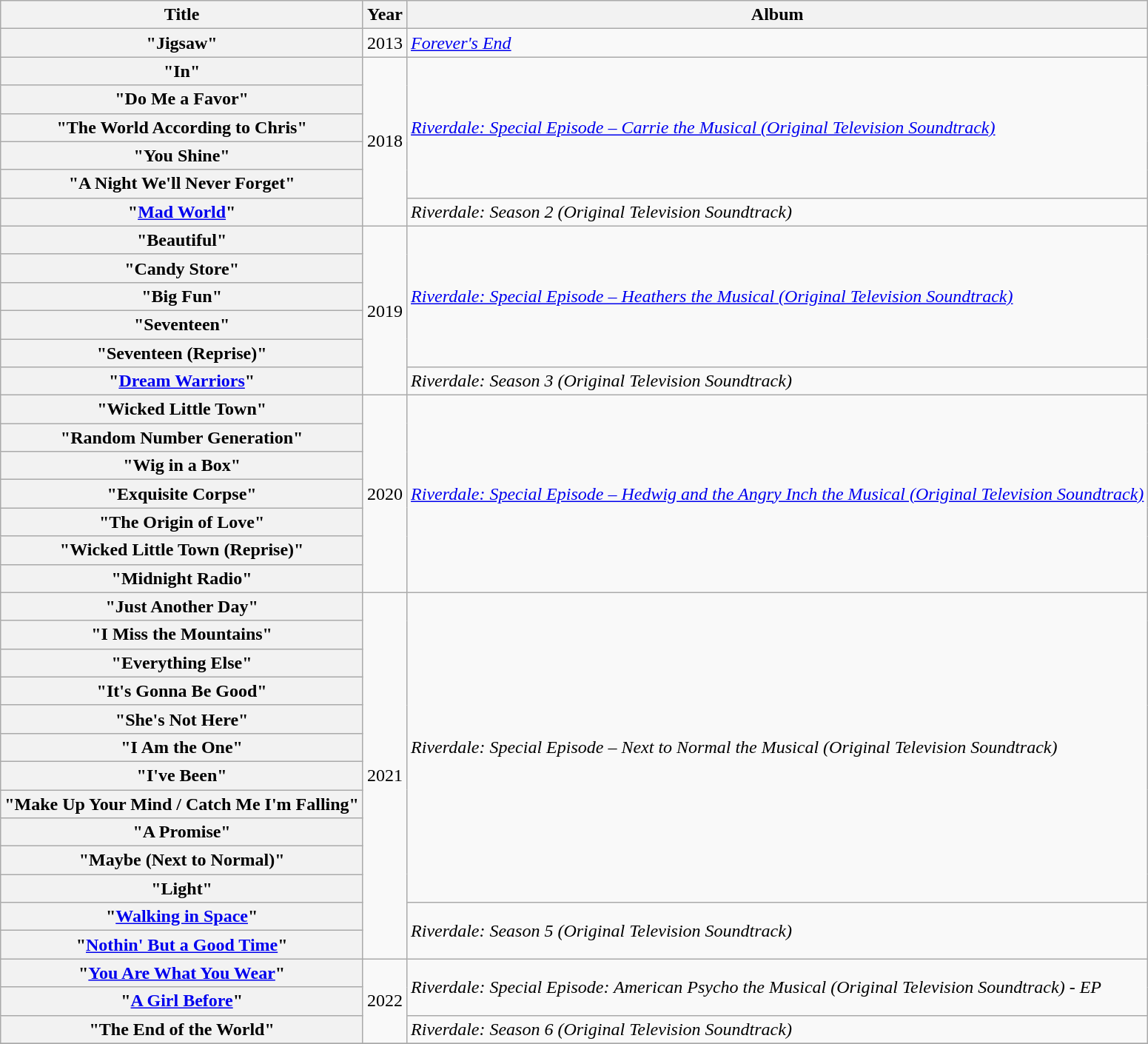<table class="wikitable plainrowheaders">
<tr>
<th scope="col">Title</th>
<th scope="col">Year</th>
<th scope="col">Album</th>
</tr>
<tr>
<th scope="row">"Jigsaw"<br></th>
<td>2013</td>
<td><em><a href='#'>Forever's End</a></em></td>
</tr>
<tr>
<th scope="row">"In"<br></th>
<td rowspan="6">2018</td>
<td rowspan="5"><a href='#'><em>Riverdale: Special Episode – Carrie the Musical (Original Television Soundtrack)</em></a></td>
</tr>
<tr>
<th scope="row">"Do Me a Favor"<br></th>
</tr>
<tr>
<th scope="row">"The World According to Chris"<br></th>
</tr>
<tr>
<th scope="row">"You Shine"<br></th>
</tr>
<tr>
<th scope="row">"A Night We'll Never Forget"<br></th>
</tr>
<tr>
<th scope="row">"<a href='#'>Mad World</a>"<br></th>
<td><em>Riverdale: Season 2 (Original Television Soundtrack)</em></td>
</tr>
<tr>
<th scope="row">"Beautiful"<br></th>
<td rowspan="6">2019</td>
<td rowspan="5"><a href='#'><em>Riverdale: Special Episode – Heathers the Musical (Original Television Soundtrack)</em></a></td>
</tr>
<tr>
<th scope="row">"Candy Store"<br></th>
</tr>
<tr>
<th scope="row">"Big Fun"<br></th>
</tr>
<tr>
<th scope="row">"Seventeen"<br></th>
</tr>
<tr>
<th scope="row">"Seventeen (Reprise)"<br></th>
</tr>
<tr>
<th scope="row">"<a href='#'>Dream Warriors</a>"<br></th>
<td><em>Riverdale: Season 3 (Original Television Soundtrack)</em></td>
</tr>
<tr>
<th scope="row">"Wicked Little Town"<br></th>
<td rowspan="7">2020</td>
<td rowspan="7"><a href='#'><em>Riverdale: Special Episode – Hedwig and the Angry Inch the Musical (Original Television Soundtrack)</em></a></td>
</tr>
<tr>
<th scope="row">"Random Number Generation"<br></th>
</tr>
<tr>
<th scope="row">"Wig in a Box"<br></th>
</tr>
<tr>
<th scope="row">"Exquisite Corpse"<br></th>
</tr>
<tr>
<th scope="row">"The Origin of Love"<br></th>
</tr>
<tr>
<th scope="row">"Wicked Little Town (Reprise)"<br></th>
</tr>
<tr>
<th scope="row">"Midnight Radio"<br></th>
</tr>
<tr>
<th scope="row">"Just Another Day"<br></th>
<td rowspan="13">2021</td>
<td rowspan="11"><em>Riverdale: Special Episode – Next to Normal the Musical (Original Television Soundtrack)</em></td>
</tr>
<tr>
<th scope="row">"I Miss the Mountains"<br></th>
</tr>
<tr>
<th scope="row">"Everything Else"<br></th>
</tr>
<tr>
<th scope="row">"It's Gonna Be Good"<br></th>
</tr>
<tr>
<th scope="row">"She's Not Here"</th>
</tr>
<tr>
<th scope="row">"I Am the One"<br></th>
</tr>
<tr>
<th scope="row">"I've Been"<br></th>
</tr>
<tr>
<th scope="row">"Make Up Your Mind / Catch Me I'm Falling"<br></th>
</tr>
<tr>
<th scope="row">"A Promise"</th>
</tr>
<tr>
<th scope="row">"Maybe (Next to Normal)"<br></th>
</tr>
<tr>
<th scope="row">"Light"<br></th>
</tr>
<tr>
<th scope="row">"<a href='#'>Walking in Space</a>"<br></th>
<td rowspan="2"><em>Riverdale: Season 5 (Original Television Soundtrack)</em></td>
</tr>
<tr>
<th scope="row">"<a href='#'>Nothin' But a Good Time</a>"<br></th>
</tr>
<tr>
<th scope="row">"<a href='#'>You Are What You Wear</a>"<br></th>
<td rowspan="3">2022</td>
<td rowspan="2"><em>Riverdale: Special Episode: American Psycho the Musical (Original Television Soundtrack) - EP</em></td>
</tr>
<tr>
<th scope="row">"<a href='#'>A Girl Before</a>"</th>
</tr>
<tr>
<th scope="row">"The End of the World"<br></th>
<td rowspan="1"><em>Riverdale: Season 6 (Original Television Soundtrack)</em></td>
</tr>
<tr>
</tr>
</table>
